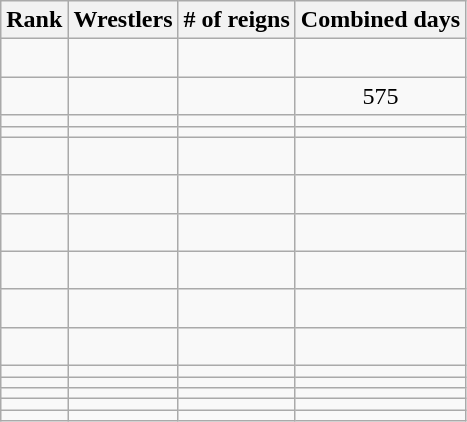<table class="wikitable sortable" style="text-align:center;">
<tr>
<th>Rank</th>
<th>Wrestlers</th>
<th># of reigns</th>
<th>Combined days</th>
</tr>
<tr>
<td></td>
<td align="left"><br></td>
<td></td>
<td></td>
</tr>
<tr>
<td></td>
<td align="left"><br></td>
<td></td>
<td>575</td>
</tr>
<tr>
<td></td>
<td align="left"></td>
<td></td>
<td></td>
</tr>
<tr>
<td></td>
<td align="left"></td>
<td></td>
<td></td>
</tr>
<tr>
<td></td>
<td align="left"><br></td>
<td></td>
<td></td>
</tr>
<tr>
<td></td>
<td align="left"><br></td>
<td></td>
<td></td>
</tr>
<tr>
<td></td>
<td align="left"><br></td>
<td></td>
<td></td>
</tr>
<tr>
<td></td>
<td align="left"><br></td>
<td></td>
<td></td>
</tr>
<tr>
<td></td>
<td align="left"><br></td>
<td></td>
<td></td>
</tr>
<tr>
<td></td>
<td align="left"><br></td>
<td></td>
<td></td>
</tr>
<tr>
<td></td>
<td align="left"></td>
<td></td>
<td></td>
</tr>
<tr>
<td></td>
<td align="left"></td>
<td></td>
<td></td>
</tr>
<tr>
<td></td>
<td align="left"></td>
<td></td>
<td></td>
</tr>
<tr>
<td></td>
<td align="left"></td>
<td></td>
<td></td>
</tr>
<tr>
<td></td>
<td align="left"></td>
<td></td>
<td></td>
</tr>
</table>
